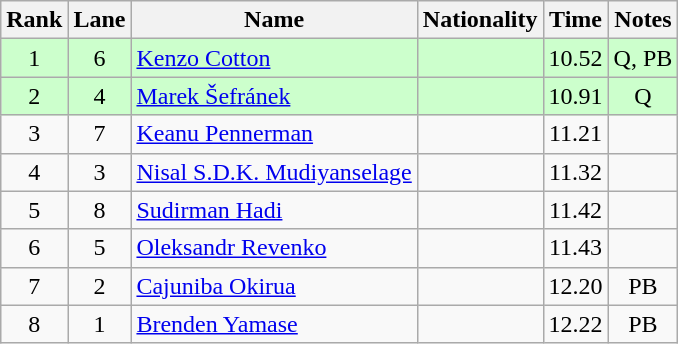<table class="wikitable sortable" style="text-align:center">
<tr>
<th>Rank</th>
<th>Lane</th>
<th>Name</th>
<th>Nationality</th>
<th>Time</th>
<th>Notes</th>
</tr>
<tr bgcolor=ccffcc>
<td>1</td>
<td>6</td>
<td align=left><a href='#'>Kenzo Cotton</a></td>
<td align=left></td>
<td>10.52</td>
<td>Q, PB</td>
</tr>
<tr bgcolor=ccffcc>
<td>2</td>
<td>4</td>
<td align=left><a href='#'>Marek Šefránek</a></td>
<td align=left></td>
<td>10.91</td>
<td>Q</td>
</tr>
<tr>
<td>3</td>
<td>7</td>
<td align=left><a href='#'>Keanu Pennerman</a></td>
<td align=left></td>
<td>11.21</td>
<td></td>
</tr>
<tr>
<td>4</td>
<td>3</td>
<td align=left><a href='#'>Nisal S.D.K. Mudiyanselage</a></td>
<td align=left></td>
<td>11.32</td>
<td></td>
</tr>
<tr>
<td>5</td>
<td>8</td>
<td align=left><a href='#'>Sudirman Hadi</a></td>
<td align=left></td>
<td>11.42</td>
<td></td>
</tr>
<tr>
<td>6</td>
<td>5</td>
<td align=left><a href='#'>Oleksandr Revenko</a></td>
<td align=left></td>
<td>11.43</td>
<td></td>
</tr>
<tr>
<td>7</td>
<td>2</td>
<td align=left><a href='#'>Cajuniba Okirua</a></td>
<td align=left></td>
<td>12.20</td>
<td>PB</td>
</tr>
<tr>
<td>8</td>
<td>1</td>
<td align=left><a href='#'>Brenden Yamase</a></td>
<td align=left></td>
<td>12.22</td>
<td>PB</td>
</tr>
</table>
